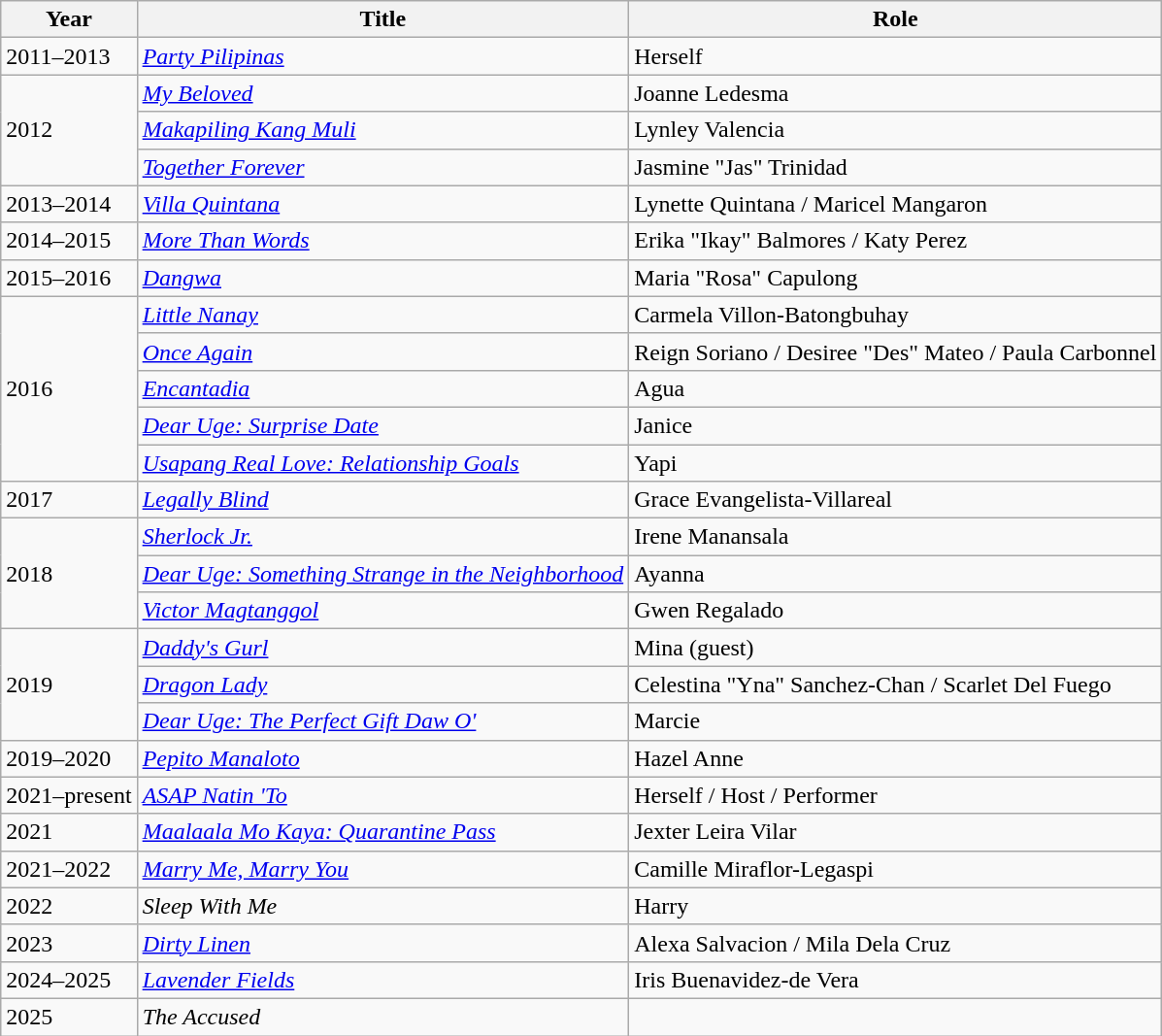<table class="wikitable sortable">
<tr>
<th>Year</th>
<th>Title</th>
<th>Role</th>
</tr>
<tr>
<td>2011–2013</td>
<td><em><a href='#'>Party Pilipinas</a></em></td>
<td>Herself</td>
</tr>
<tr>
<td rowspan="3">2012</td>
<td><em><a href='#'>My Beloved</a></em></td>
<td>Joanne Ledesma</td>
</tr>
<tr>
<td><em><a href='#'>Makapiling Kang Muli</a></em></td>
<td>Lynley Valencia</td>
</tr>
<tr>
<td><em><a href='#'>Together Forever</a></em></td>
<td>Jasmine "Jas" Trinidad</td>
</tr>
<tr>
<td>2013–2014</td>
<td><em><a href='#'>Villa Quintana</a></em></td>
<td>Lynette Quintana / Maricel Mangaron</td>
</tr>
<tr>
<td>2014–2015</td>
<td><em><a href='#'>More Than Words</a></em></td>
<td>Erika "Ikay" Balmores / Katy Perez</td>
</tr>
<tr>
<td>2015–2016</td>
<td><em><a href='#'>Dangwa</a></em></td>
<td>Maria "Rosa" Capulong</td>
</tr>
<tr>
<td rowspan=5>2016</td>
<td><em><a href='#'>Little Nanay</a></em></td>
<td>Carmela Villon-Batongbuhay</td>
</tr>
<tr>
<td><em><a href='#'>Once Again</a></em></td>
<td>Reign Soriano / Desiree "Des" Mateo / Paula Carbonnel</td>
</tr>
<tr>
<td><em><a href='#'>Encantadia</a></em></td>
<td>Agua</td>
</tr>
<tr>
<td><em><a href='#'>Dear Uge: Surprise Date</a></em></td>
<td>Janice</td>
</tr>
<tr>
<td><em><a href='#'>Usapang Real Love: Relationship Goals</a></em></td>
<td>Yapi</td>
</tr>
<tr>
<td>2017</td>
<td><em><a href='#'>Legally Blind</a></em></td>
<td>Grace Evangelista-Villareal</td>
</tr>
<tr>
<td rowspan=3>2018</td>
<td><em><a href='#'>Sherlock Jr.</a></em></td>
<td>Irene Manansala</td>
</tr>
<tr>
<td><em><a href='#'>Dear Uge: Something Strange in the Neighborhood</a></em></td>
<td>Ayanna</td>
</tr>
<tr>
<td><em><a href='#'>Victor Magtanggol</a></em></td>
<td>Gwen Regalado</td>
</tr>
<tr>
<td rowspan=3>2019</td>
<td><em><a href='#'>Daddy's Gurl</a></em></td>
<td>Mina (guest)</td>
</tr>
<tr>
<td><em><a href='#'>Dragon Lady</a></em></td>
<td>Celestina "Yna" Sanchez-Chan / Scarlet Del Fuego</td>
</tr>
<tr>
<td><em><a href='#'>Dear Uge: The Perfect Gift Daw O'</a></em></td>
<td>Marcie</td>
</tr>
<tr>
<td>2019–2020</td>
<td><em><a href='#'>Pepito Manaloto</a></em></td>
<td>Hazel Anne</td>
</tr>
<tr>
<td>2021–present</td>
<td><em><a href='#'>ASAP Natin 'To</a></em></td>
<td>Herself / Host / Performer</td>
</tr>
<tr>
<td>2021</td>
<td><em><a href='#'>Maalaala Mo Kaya: Quarantine Pass</a></em></td>
<td>Jexter Leira Vilar</td>
</tr>
<tr>
<td>2021–2022</td>
<td><em><a href='#'>Marry Me, Marry You</a></em></td>
<td>Camille Miraflor-Legaspi</td>
</tr>
<tr>
<td>2022</td>
<td><em>Sleep With Me</em></td>
<td>Harry</td>
</tr>
<tr>
<td>2023</td>
<td><em><a href='#'>Dirty Linen</a></em></td>
<td>Alexa Salvacion / Mila Dela Cruz</td>
</tr>
<tr>
<td>2024–2025</td>
<td><em><a href='#'>Lavender Fields</a></em></td>
<td>Iris Buenavidez-de Vera</td>
</tr>
<tr>
<td>2025</td>
<td><em>The Accused</em></td>
<td></td>
</tr>
</table>
